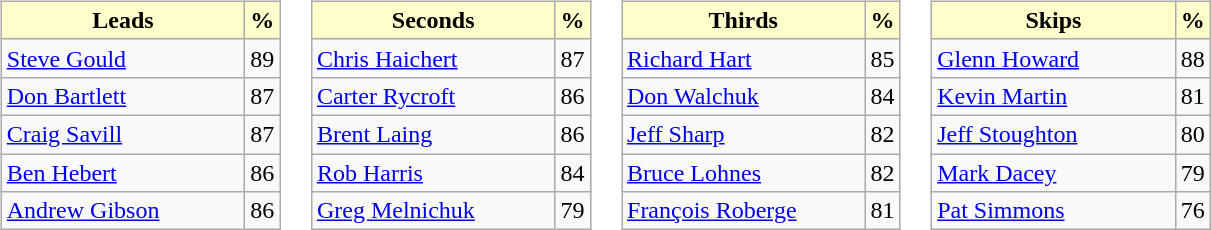<table>
<tr>
<td valign=top><br><table class="wikitable">
<tr>
<th style="background: #ffffcc; width:155px;">Leads</th>
<th style="background: #ffffcc;">%</th>
</tr>
<tr>
<td> <a href='#'>Steve Gould</a></td>
<td>89</td>
</tr>
<tr>
<td> <a href='#'>Don Bartlett</a></td>
<td>87</td>
</tr>
<tr>
<td> <a href='#'>Craig Savill</a></td>
<td>87</td>
</tr>
<tr>
<td> <a href='#'>Ben Hebert</a></td>
<td>86</td>
</tr>
<tr>
<td> <a href='#'>Andrew Gibson</a></td>
<td>86</td>
</tr>
</table>
</td>
<td valign=top><br><table class="wikitable">
<tr>
<th style="background: #ffffcc; width:155px;">Seconds</th>
<th style="background: #ffffcc;">%</th>
</tr>
<tr>
<td> <a href='#'>Chris Haichert</a></td>
<td>87</td>
</tr>
<tr>
<td> <a href='#'>Carter Rycroft</a></td>
<td>86</td>
</tr>
<tr>
<td> <a href='#'>Brent Laing</a></td>
<td>86</td>
</tr>
<tr>
<td> <a href='#'>Rob Harris</a></td>
<td>84</td>
</tr>
<tr>
<td> <a href='#'>Greg Melnichuk</a></td>
<td>79</td>
</tr>
</table>
</td>
<td valign=top><br><table class="wikitable">
<tr>
<th style="background: #ffffcc; width:155px;">Thirds</th>
<th style="background: #ffffcc;">%</th>
</tr>
<tr>
<td> <a href='#'>Richard Hart</a></td>
<td>85</td>
</tr>
<tr>
<td> <a href='#'>Don Walchuk</a></td>
<td>84</td>
</tr>
<tr>
<td> <a href='#'>Jeff Sharp</a></td>
<td>82</td>
</tr>
<tr>
<td> <a href='#'>Bruce Lohnes</a></td>
<td>82</td>
</tr>
<tr>
<td> <a href='#'>François Roberge</a></td>
<td>81</td>
</tr>
</table>
</td>
<td valign=top><br><table class="wikitable">
<tr>
<th style="background: #ffffcc; width:155px;">Skips</th>
<th style="background: #ffffcc;">%</th>
</tr>
<tr>
<td> <a href='#'>Glenn Howard</a></td>
<td>88</td>
</tr>
<tr>
<td> <a href='#'>Kevin Martin</a></td>
<td>81</td>
</tr>
<tr>
<td> <a href='#'>Jeff Stoughton</a></td>
<td>80</td>
</tr>
<tr>
<td> <a href='#'>Mark Dacey</a></td>
<td>79</td>
</tr>
<tr>
<td> <a href='#'>Pat Simmons</a></td>
<td>76</td>
</tr>
</table>
</td>
</tr>
</table>
